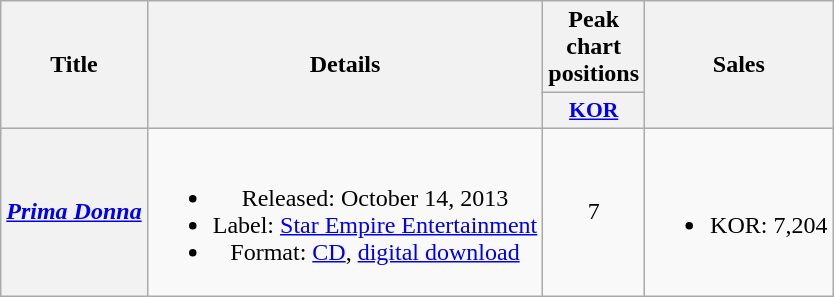<table class="wikitable plainrowheaders" style="text-align:center;">
<tr>
<th rowspan="2">Title</th>
<th rowspan="2">Details</th>
<th>Peak chart positions</th>
<th rowspan="2">Sales</th>
</tr>
<tr>
<th scope="col" style="width:2.5em;font-size:90%;"><a href='#'>KOR</a><br></th>
</tr>
<tr>
<th scope="row"><em><a href='#'>Prima Donna</a></em></th>
<td><br><ul><li>Released: October 14, 2013</li><li>Label: <a href='#'>Star Empire Entertainment</a></li><li>Format: <a href='#'>CD</a>, <a href='#'>digital download</a></li></ul></td>
<td>7</td>
<td><br><ul><li>KOR: 7,204</li></ul></td>
</tr>
</table>
